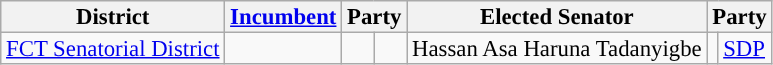<table class="sortable wikitable" style="font-size:95%;line-height:14px;">
<tr>
<th class="unsortable">District</th>
<th class="unsortable"><a href='#'>Incumbent</a></th>
<th colspan="2">Party</th>
<th class="unsortable">Elected Senator</th>
<th colspan="2">Party</th>
</tr>
<tr>
<td><a href='#'>FCT Senatorial District</a></td>
<td></td>
<td></td>
<td></td>
<td>Hassan Asa Haruna Tadanyigbe</td>
<td style="background:"></td>
<td><a href='#'>SDP</a></td>
</tr>
</table>
